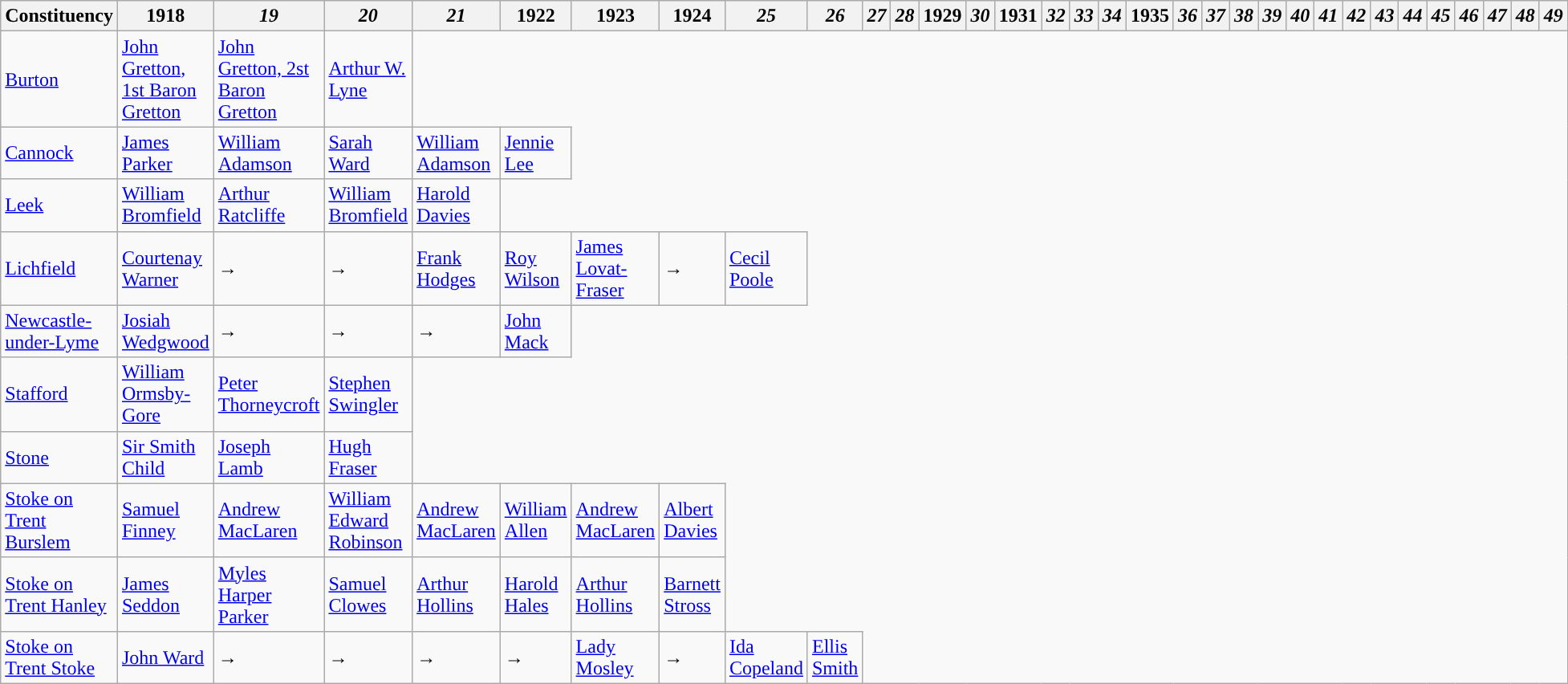<table class="wikitable">
<tr>
<th>Constituency</th>
<th>1918</th>
<th><em>19</em></th>
<th><em>20</em></th>
<th><em>21</em></th>
<th>1922</th>
<th>1923</th>
<th>1924</th>
<th><em>25</em></th>
<th><em>26</em></th>
<th><em>27</em></th>
<th><em>28</em></th>
<th>1929</th>
<th><em>30</em></th>
<th>1931</th>
<th><em>32</em></th>
<th><em>33</em></th>
<th><em>34</em></th>
<th>1935</th>
<th><em>36</em></th>
<th><em>37</em></th>
<th><em>38</em></th>
<th><em>39</em></th>
<th><em>40</em></th>
<th><em>41</em></th>
<th><em>42</em></th>
<th><em>43</em></th>
<th><em>44</em></th>
<th><em>45</em></th>
<th><em>46</em></th>
<th><em>47</em></th>
<th><em>48</em></th>
<th><em>49</em></th>
</tr>
<tr>
<td><a href='#'>Burton</a></td>
<td><a href='#'>John Gretton, 1st Baron Gretton</a></td>
<td><a href='#'>John Gretton, 2st Baron Gretton</a></td>
<td><a href='#'>Arthur W. Lyne</a></td>
</tr>
<tr>
<td><a href='#'>Cannock</a></td>
<td><a href='#'>James Parker</a></td>
<td><a href='#'>William Adamson</a></td>
<td><a href='#'>Sarah Ward</a></td>
<td><a href='#'>William Adamson</a></td>
<td><a href='#'>Jennie Lee</a></td>
</tr>
<tr>
<td><a href='#'>Leek</a></td>
<td><a href='#'>William Bromfield</a></td>
<td><a href='#'>Arthur Ratcliffe</a></td>
<td><a href='#'>William Bromfield</a></td>
<td><a href='#'>Harold Davies</a></td>
</tr>
<tr>
<td><a href='#'>Lichfield</a></td>
<td><a href='#'>Courtenay Warner</a></td>
<td>→</td>
<td>→</td>
<td><a href='#'>Frank Hodges</a></td>
<td><a href='#'>Roy Wilson</a></td>
<td><a href='#'>James Lovat-Fraser</a></td>
<td>→</td>
<td><a href='#'>Cecil Poole</a></td>
</tr>
<tr>
<td><a href='#'>Newcastle-under-Lyme</a></td>
<td><a href='#'>Josiah Wedgwood</a></td>
<td>→</td>
<td>→</td>
<td>→</td>
<td><a href='#'>John Mack</a></td>
</tr>
<tr>
<td><a href='#'>Stafford</a></td>
<td><a href='#'>William Ormsby-Gore</a></td>
<td><a href='#'>Peter Thorneycroft</a></td>
<td><a href='#'>Stephen Swingler</a></td>
</tr>
<tr>
<td><a href='#'>Stone</a></td>
<td><a href='#'>Sir Smith Child</a></td>
<td><a href='#'>Joseph Lamb</a></td>
<td><a href='#'>Hugh Fraser</a></td>
</tr>
<tr>
<td><a href='#'>Stoke on Trent Burslem</a></td>
<td><a href='#'>Samuel Finney</a></td>
<td><a href='#'>Andrew MacLaren</a></td>
<td><a href='#'>William Edward Robinson</a></td>
<td><a href='#'>Andrew MacLaren</a></td>
<td><a href='#'>William Allen</a></td>
<td><a href='#'>Andrew MacLaren</a></td>
<td><a href='#'>Albert Davies</a></td>
</tr>
<tr>
<td><a href='#'>Stoke on Trent Hanley</a></td>
<td><a href='#'>James Seddon</a></td>
<td><a href='#'>Myles Harper Parker</a></td>
<td><a href='#'>Samuel Clowes</a></td>
<td><a href='#'>Arthur Hollins</a></td>
<td><a href='#'>Harold Hales</a></td>
<td><a href='#'>Arthur Hollins</a></td>
<td><a href='#'>Barnett Stross</a></td>
</tr>
<tr>
<td><a href='#'>Stoke on Trent Stoke</a></td>
<td><a href='#'>John Ward</a></td>
<td>→</td>
<td>→</td>
<td>→</td>
<td>→</td>
<td><a href='#'>Lady Mosley</a></td>
<td>→</td>
<td><a href='#'>Ida Copeland</a></td>
<td><a href='#'>Ellis Smith</a></td>
</tr>
</table>
